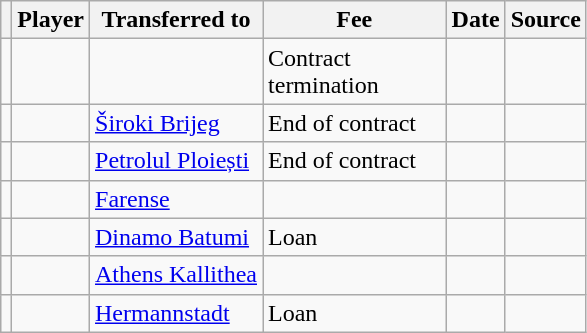<table class="wikitable plainrowheaders sortable">
<tr>
<th></th>
<th scope="col">Player</th>
<th>Transferred to</th>
<th style="width: 115px;">Fee</th>
<th scope="col">Date</th>
<th scope="col">Source</th>
</tr>
<tr>
<td align="center"></td>
<td></td>
<td></td>
<td>Contract termination</td>
<td></td>
<td></td>
</tr>
<tr>
<td align="center"></td>
<td> </td>
<td> <a href='#'>Široki Brijeg</a></td>
<td>End of contract</td>
<td></td>
<td></td>
</tr>
<tr>
<td align="center"></td>
<td></td>
<td> <a href='#'>Petrolul Ploiești</a></td>
<td>End of contract</td>
<td></td>
<td></td>
</tr>
<tr>
<td align="center"></td>
<td></td>
<td> <a href='#'>Farense</a></td>
<td></td>
<td></td>
<td></td>
</tr>
<tr>
<td align="center"></td>
<td></td>
<td> <a href='#'>Dinamo Batumi</a></td>
<td>Loan</td>
<td></td>
<td></td>
</tr>
<tr>
<td align="center"></td>
<td> </td>
<td> <a href='#'>Athens Kallithea</a></td>
<td></td>
<td></td>
<td></td>
</tr>
<tr>
<td align="center"></td>
<td> </td>
<td> <a href='#'>Hermannstadt</a></td>
<td>Loan</td>
<td></td>
<td></td>
</tr>
</table>
